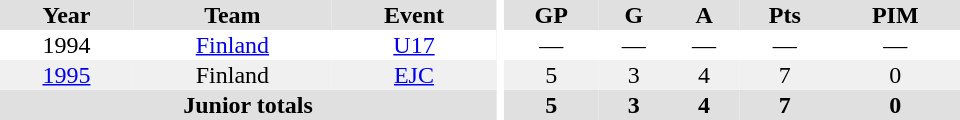<table border="0" cellpadding="1" cellspacing="0" ID="Table3" style="text-align:center; width:40em">
<tr ALIGN="center" bgcolor="#e0e0e0">
<th>Year</th>
<th>Team</th>
<th>Event</th>
<th rowspan="99" bgcolor="#ffffff"></th>
<th>GP</th>
<th>G</th>
<th>A</th>
<th>Pts</th>
<th>PIM</th>
</tr>
<tr>
<td>1994</td>
<td><a href='#'>Finland</a></td>
<td><a href='#'>U17</a></td>
<td>—</td>
<td>—</td>
<td>—</td>
<td>—</td>
<td>—</td>
</tr>
<tr bgcolor="#f0f0f0">
<td><a href='#'>1995</a></td>
<td>Finland</td>
<td><a href='#'>EJC</a></td>
<td>5</td>
<td>3</td>
<td>4</td>
<td>7</td>
<td>0</td>
</tr>
<tr bgcolor="#e0e0e0">
<th colspan="3">Junior totals</th>
<th>5</th>
<th>3</th>
<th>4</th>
<th>7</th>
<th>0</th>
</tr>
</table>
